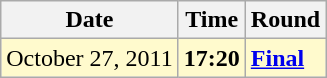<table class="wikitable">
<tr>
<th>Date</th>
<th>Time</th>
<th>Round</th>
</tr>
<tr style=background:lemonchiffon>
<td>October 27, 2011</td>
<td><strong>17:20</strong></td>
<td><strong><a href='#'>Final</a></strong></td>
</tr>
</table>
